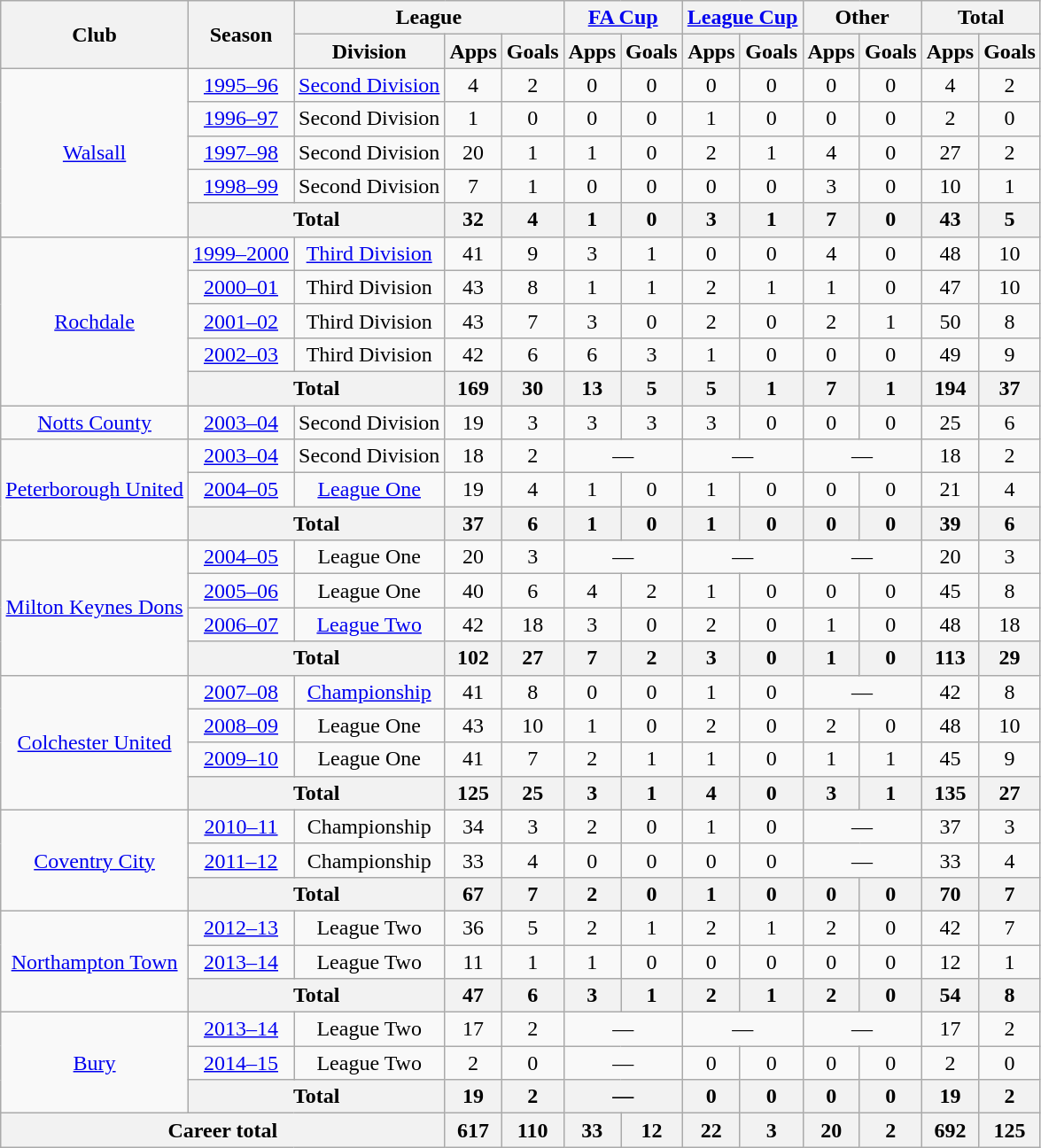<table class="wikitable" style="text-align: center;">
<tr>
<th rowspan=2>Club</th>
<th rowspan=2>Season</th>
<th colspan=3>League</th>
<th colspan=2><a href='#'>FA Cup</a></th>
<th colspan=2><a href='#'>League Cup</a></th>
<th colspan=2>Other</th>
<th colspan=2>Total</th>
</tr>
<tr>
<th>Division</th>
<th>Apps</th>
<th>Goals</th>
<th>Apps</th>
<th>Goals</th>
<th>Apps</th>
<th>Goals</th>
<th>Apps</th>
<th>Goals</th>
<th>Apps</th>
<th>Goals</th>
</tr>
<tr>
<td rowspan="5"><a href='#'>Walsall</a></td>
<td><a href='#'>1995–96</a></td>
<td><a href='#'>Second Division</a></td>
<td>4</td>
<td>2</td>
<td>0</td>
<td>0</td>
<td>0</td>
<td>0</td>
<td>0</td>
<td>0</td>
<td>4</td>
<td>2</td>
</tr>
<tr>
<td><a href='#'>1996–97</a></td>
<td>Second Division</td>
<td>1</td>
<td>0</td>
<td>0</td>
<td>0</td>
<td>1</td>
<td>0</td>
<td>0</td>
<td>0</td>
<td>2</td>
<td>0</td>
</tr>
<tr>
<td><a href='#'>1997–98</a></td>
<td>Second Division</td>
<td>20</td>
<td>1</td>
<td>1</td>
<td>0</td>
<td>2</td>
<td>1</td>
<td>4</td>
<td>0</td>
<td>27</td>
<td>2</td>
</tr>
<tr>
<td><a href='#'>1998–99</a></td>
<td>Second Division</td>
<td>7</td>
<td>1</td>
<td>0</td>
<td>0</td>
<td>0</td>
<td>0</td>
<td>3</td>
<td>0</td>
<td>10</td>
<td>1</td>
</tr>
<tr>
<th colspan="2">Total</th>
<th>32</th>
<th>4</th>
<th>1</th>
<th>0</th>
<th>3</th>
<th>1</th>
<th>7</th>
<th>0</th>
<th>43</th>
<th>5</th>
</tr>
<tr>
<td rowspan="5"><a href='#'>Rochdale</a></td>
<td><a href='#'>1999–2000</a></td>
<td><a href='#'>Third Division</a></td>
<td>41</td>
<td>9</td>
<td>3</td>
<td>1</td>
<td>0</td>
<td>0</td>
<td>4</td>
<td>0</td>
<td>48</td>
<td>10</td>
</tr>
<tr>
<td><a href='#'>2000–01</a></td>
<td>Third Division</td>
<td>43</td>
<td>8</td>
<td>1</td>
<td>1</td>
<td>2</td>
<td>1</td>
<td>1</td>
<td>0</td>
<td>47</td>
<td>10</td>
</tr>
<tr>
<td><a href='#'>2001–02</a></td>
<td>Third Division</td>
<td>43</td>
<td>7</td>
<td>3</td>
<td>0</td>
<td>2</td>
<td>0</td>
<td>2</td>
<td>1</td>
<td>50</td>
<td>8</td>
</tr>
<tr>
<td><a href='#'>2002–03</a></td>
<td>Third Division</td>
<td>42</td>
<td>6</td>
<td>6</td>
<td>3</td>
<td>1</td>
<td>0</td>
<td>0</td>
<td>0</td>
<td>49</td>
<td>9</td>
</tr>
<tr>
<th colspan="2">Total</th>
<th>169</th>
<th>30</th>
<th>13</th>
<th>5</th>
<th>5</th>
<th>1</th>
<th>7</th>
<th>1</th>
<th>194</th>
<th>37</th>
</tr>
<tr>
<td><a href='#'>Notts County</a></td>
<td><a href='#'>2003–04</a></td>
<td>Second Division</td>
<td>19</td>
<td>3</td>
<td>3</td>
<td>3</td>
<td>3</td>
<td>0</td>
<td>0</td>
<td>0</td>
<td>25</td>
<td>6</td>
</tr>
<tr>
<td rowspan="3"><a href='#'>Peterborough United</a></td>
<td><a href='#'>2003–04</a></td>
<td>Second Division</td>
<td>18</td>
<td>2</td>
<td colspan="2">—</td>
<td colspan="2">—</td>
<td colspan="2">—</td>
<td>18</td>
<td>2</td>
</tr>
<tr>
<td><a href='#'>2004–05</a></td>
<td><a href='#'>League One</a></td>
<td>19</td>
<td>4</td>
<td>1</td>
<td>0</td>
<td>1</td>
<td>0</td>
<td>0</td>
<td>0</td>
<td>21</td>
<td>4</td>
</tr>
<tr>
<th colspan="2">Total</th>
<th>37</th>
<th>6</th>
<th>1</th>
<th>0</th>
<th>1</th>
<th>0</th>
<th>0</th>
<th>0</th>
<th>39</th>
<th>6</th>
</tr>
<tr>
<td rowspan="4"><a href='#'>Milton Keynes Dons</a></td>
<td><a href='#'>2004–05</a></td>
<td>League One</td>
<td>20</td>
<td>3</td>
<td colspan="2">—</td>
<td colspan="2">—</td>
<td colspan="2">—</td>
<td>20</td>
<td>3</td>
</tr>
<tr>
<td><a href='#'>2005–06</a></td>
<td>League One</td>
<td>40</td>
<td>6</td>
<td>4</td>
<td>2</td>
<td>1</td>
<td>0</td>
<td>0</td>
<td>0</td>
<td>45</td>
<td>8</td>
</tr>
<tr>
<td><a href='#'>2006–07</a></td>
<td><a href='#'>League Two</a></td>
<td>42</td>
<td>18</td>
<td>3</td>
<td>0</td>
<td>2</td>
<td>0</td>
<td>1</td>
<td>0</td>
<td>48</td>
<td>18</td>
</tr>
<tr>
<th colspan="2">Total</th>
<th>102</th>
<th>27</th>
<th>7</th>
<th>2</th>
<th>3</th>
<th>0</th>
<th>1</th>
<th>0</th>
<th>113</th>
<th>29</th>
</tr>
<tr>
<td rowspan="4"><a href='#'>Colchester United</a></td>
<td><a href='#'>2007–08</a></td>
<td><a href='#'>Championship</a></td>
<td>41</td>
<td>8</td>
<td>0</td>
<td>0</td>
<td>1</td>
<td>0</td>
<td colspan="2">—</td>
<td>42</td>
<td>8</td>
</tr>
<tr>
<td><a href='#'>2008–09</a></td>
<td>League One</td>
<td>43</td>
<td>10</td>
<td>1</td>
<td>0</td>
<td>2</td>
<td>0</td>
<td>2</td>
<td>0</td>
<td>48</td>
<td>10</td>
</tr>
<tr>
<td><a href='#'>2009–10</a></td>
<td>League One</td>
<td>41</td>
<td>7</td>
<td>2</td>
<td>1</td>
<td>1</td>
<td>0</td>
<td>1</td>
<td>1</td>
<td>45</td>
<td>9</td>
</tr>
<tr>
<th colspan="2">Total</th>
<th>125</th>
<th>25</th>
<th>3</th>
<th>1</th>
<th>4</th>
<th>0</th>
<th>3</th>
<th>1</th>
<th>135</th>
<th>27</th>
</tr>
<tr>
<td rowspan="3"><a href='#'>Coventry City</a></td>
<td><a href='#'>2010–11</a></td>
<td>Championship</td>
<td>34</td>
<td>3</td>
<td>2</td>
<td>0</td>
<td>1</td>
<td>0</td>
<td colspan="2">—</td>
<td>37</td>
<td>3</td>
</tr>
<tr>
<td><a href='#'>2011–12</a></td>
<td>Championship</td>
<td>33</td>
<td>4</td>
<td>0</td>
<td>0</td>
<td>0</td>
<td>0</td>
<td colspan="2">—</td>
<td>33</td>
<td>4</td>
</tr>
<tr>
<th colspan="2">Total</th>
<th>67</th>
<th>7</th>
<th>2</th>
<th>0</th>
<th>1</th>
<th>0</th>
<th>0</th>
<th>0</th>
<th>70</th>
<th>7</th>
</tr>
<tr>
<td rowspan="3"><a href='#'>Northampton Town</a></td>
<td><a href='#'>2012–13</a></td>
<td>League Two</td>
<td>36</td>
<td>5</td>
<td>2</td>
<td>1</td>
<td>2</td>
<td>1</td>
<td>2</td>
<td>0</td>
<td>42</td>
<td>7</td>
</tr>
<tr>
<td><a href='#'>2013–14</a></td>
<td>League Two</td>
<td>11</td>
<td>1</td>
<td>1</td>
<td>0</td>
<td>0</td>
<td>0</td>
<td>0</td>
<td>0</td>
<td>12</td>
<td>1</td>
</tr>
<tr>
<th colspan="2">Total</th>
<th>47</th>
<th>6</th>
<th>3</th>
<th>1</th>
<th>2</th>
<th>1</th>
<th>2</th>
<th>0</th>
<th>54</th>
<th>8</th>
</tr>
<tr>
<td rowspan="3"><a href='#'>Bury</a></td>
<td><a href='#'>2013–14</a></td>
<td>League Two</td>
<td>17</td>
<td>2</td>
<td colspan="2">—</td>
<td colspan="2">—</td>
<td colspan="2">—</td>
<td>17</td>
<td>2</td>
</tr>
<tr>
<td><a href='#'>2014–15</a></td>
<td>League Two</td>
<td>2</td>
<td>0</td>
<td colspan="2">—</td>
<td>0</td>
<td>0</td>
<td>0</td>
<td>0</td>
<td>2</td>
<td>0</td>
</tr>
<tr>
<th colspan="2">Total</th>
<th>19</th>
<th>2</th>
<th colspan="2">—</th>
<th>0</th>
<th>0</th>
<th>0</th>
<th>0</th>
<th>19</th>
<th>2</th>
</tr>
<tr>
<th colspan="3">Career total</th>
<th>617</th>
<th>110</th>
<th>33</th>
<th>12</th>
<th>22</th>
<th>3</th>
<th>20</th>
<th>2</th>
<th>692</th>
<th>125</th>
</tr>
</table>
